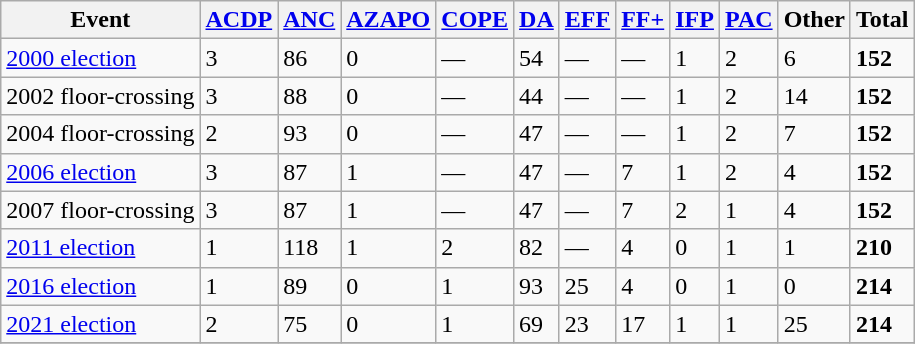<table class="wikitable">
<tr>
<th>Event</th>
<th><a href='#'>ACDP</a></th>
<th><a href='#'>ANC</a></th>
<th><a href='#'>AZAPO</a></th>
<th><a href='#'>COPE</a></th>
<th><a href='#'>DA</a></th>
<th><a href='#'>EFF</a></th>
<th><a href='#'>FF+</a></th>
<th><a href='#'>IFP</a></th>
<th><a href='#'>PAC</a></th>
<th>Other</th>
<th>Total</th>
</tr>
<tr>
<td><a href='#'>2000 election</a></td>
<td>3</td>
<td>86</td>
<td>0</td>
<td>—</td>
<td>54</td>
<td>—</td>
<td>—</td>
<td>1</td>
<td>2</td>
<td>6</td>
<td><strong>152</strong></td>
</tr>
<tr>
<td>2002 floor-crossing</td>
<td>3</td>
<td>88</td>
<td>0</td>
<td>—</td>
<td>44</td>
<td>—</td>
<td>—</td>
<td>1</td>
<td>2</td>
<td>14</td>
<td><strong>152</strong></td>
</tr>
<tr>
<td>2004 floor-crossing</td>
<td>2</td>
<td>93</td>
<td>0</td>
<td>—</td>
<td>47</td>
<td>—</td>
<td>—</td>
<td>1</td>
<td>2</td>
<td>7</td>
<td><strong>152</strong></td>
</tr>
<tr>
<td><a href='#'>2006 election</a></td>
<td>3</td>
<td>87</td>
<td>1</td>
<td>—</td>
<td>47</td>
<td>—</td>
<td>7</td>
<td>1</td>
<td>2</td>
<td>4</td>
<td><strong>152</strong></td>
</tr>
<tr>
<td>2007 floor-crossing</td>
<td>3</td>
<td>87</td>
<td>1</td>
<td>—</td>
<td>47</td>
<td>—</td>
<td>7</td>
<td>2</td>
<td>1</td>
<td>4</td>
<td><strong>152</strong></td>
</tr>
<tr>
<td><a href='#'>2011 election</a></td>
<td>1</td>
<td>118</td>
<td>1</td>
<td>2</td>
<td>82</td>
<td>—</td>
<td>4</td>
<td>0</td>
<td>1</td>
<td>1</td>
<td><strong>210</strong></td>
</tr>
<tr>
<td><a href='#'>2016 election</a></td>
<td>1</td>
<td>89</td>
<td>0</td>
<td>1</td>
<td>93</td>
<td>25</td>
<td>4</td>
<td>0</td>
<td>1</td>
<td>0</td>
<td><strong>214</strong></td>
</tr>
<tr>
<td><a href='#'>2021 election</a></td>
<td>2</td>
<td>75</td>
<td>0</td>
<td>1</td>
<td>69</td>
<td>23</td>
<td>17</td>
<td>1</td>
<td>1</td>
<td>25</td>
<td><strong>214</strong></td>
</tr>
<tr>
</tr>
</table>
